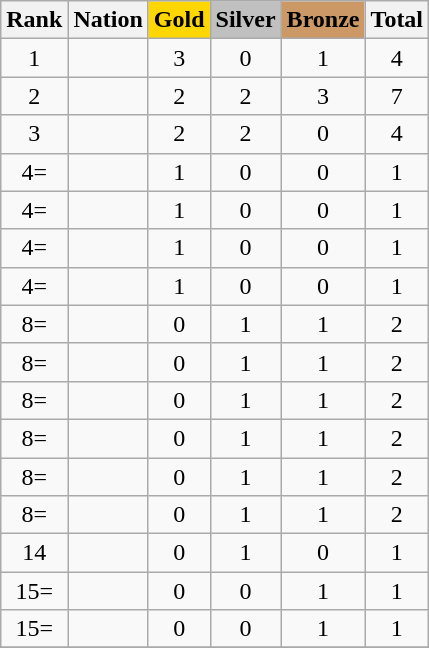<table class="wikitable sortable" style="text-align:center">
<tr>
<th>Rank</th>
<th>Nation</th>
<th style="background-color:gold">Gold</th>
<th style="background-color:silver">Silver</th>
<th style="background-color:#cc9966">Bronze</th>
<th>Total</th>
</tr>
<tr>
<td>1</td>
<td align=left></td>
<td>3</td>
<td>0</td>
<td>1</td>
<td>4</td>
</tr>
<tr>
<td>2</td>
<td align=left></td>
<td>2</td>
<td>2</td>
<td>3</td>
<td>7</td>
</tr>
<tr>
<td>3</td>
<td align=left></td>
<td>2</td>
<td>2</td>
<td>0</td>
<td>4</td>
</tr>
<tr>
<td>4=</td>
<td align=left></td>
<td>1</td>
<td>0</td>
<td>0</td>
<td>1</td>
</tr>
<tr>
<td>4=</td>
<td align=left></td>
<td>1</td>
<td>0</td>
<td>0</td>
<td>1</td>
</tr>
<tr>
<td>4=</td>
<td align=left></td>
<td>1</td>
<td>0</td>
<td>0</td>
<td>1</td>
</tr>
<tr>
<td>4=</td>
<td align=left></td>
<td>1</td>
<td>0</td>
<td>0</td>
<td>1</td>
</tr>
<tr>
<td>8=</td>
<td align=left></td>
<td>0</td>
<td>1</td>
<td>1</td>
<td>2</td>
</tr>
<tr>
<td>8=</td>
<td align=left></td>
<td>0</td>
<td>1</td>
<td>1</td>
<td>2</td>
</tr>
<tr>
<td>8=</td>
<td align=left></td>
<td>0</td>
<td>1</td>
<td>1</td>
<td>2</td>
</tr>
<tr>
<td>8=</td>
<td align=left></td>
<td>0</td>
<td>1</td>
<td>1</td>
<td>2</td>
</tr>
<tr>
<td>8=</td>
<td align=left></td>
<td>0</td>
<td>1</td>
<td>1</td>
<td>2</td>
</tr>
<tr>
<td>8=</td>
<td align=left></td>
<td>0</td>
<td>1</td>
<td>1</td>
<td>2</td>
</tr>
<tr>
<td>14</td>
<td align=left></td>
<td>0</td>
<td>1</td>
<td>0</td>
<td>1</td>
</tr>
<tr>
<td>15=</td>
<td align=left></td>
<td>0</td>
<td>0</td>
<td>1</td>
<td>1</td>
</tr>
<tr>
<td>15=</td>
<td align=left></td>
<td>0</td>
<td>0</td>
<td>1</td>
<td>1</td>
</tr>
<tr>
</tr>
</table>
